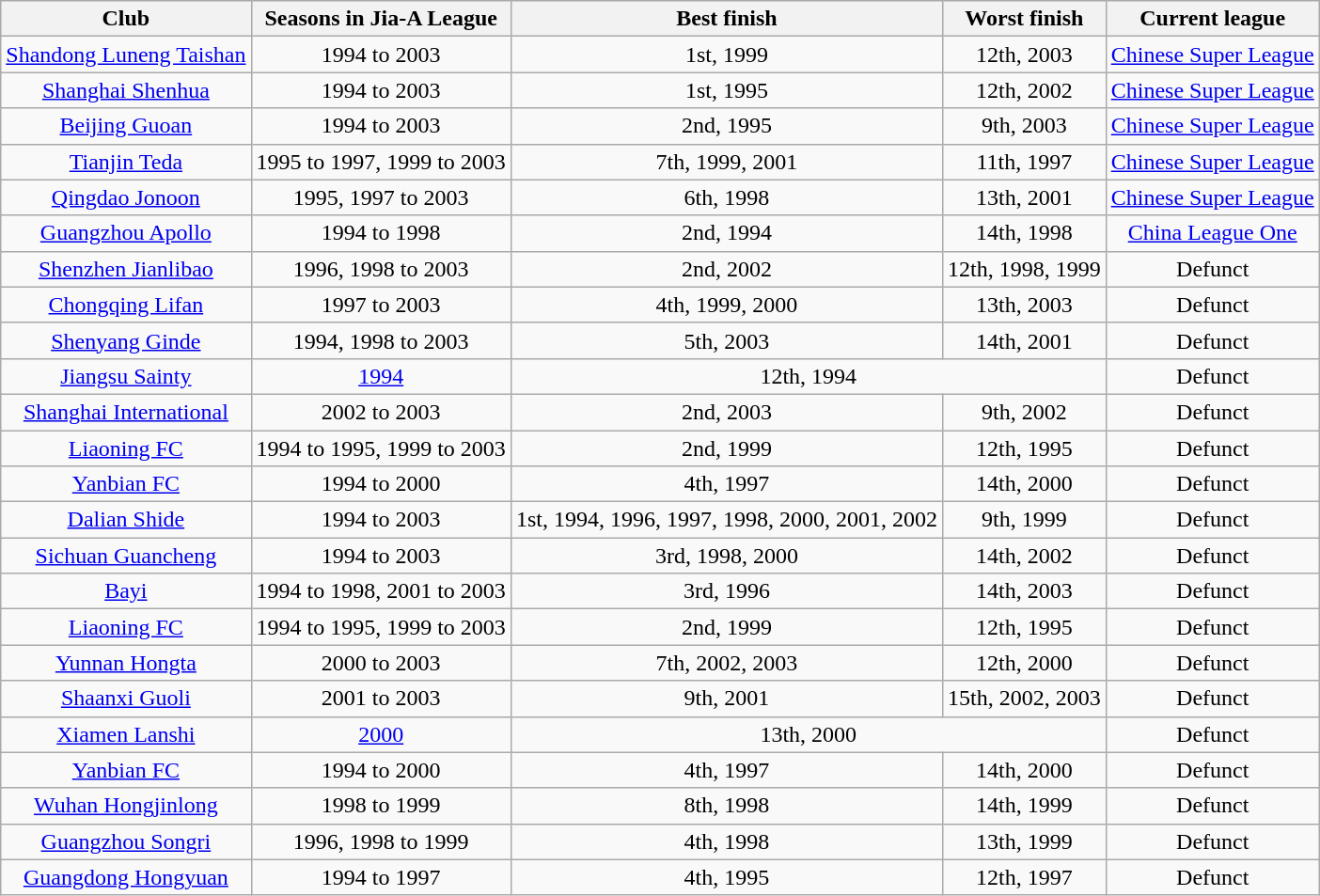<table class="wikitable" style="text-align:center;">
<tr>
<th>Club</th>
<th>Seasons in Jia-A League</th>
<th>Best finish</th>
<th>Worst finish</th>
<th>Current league</th>
</tr>
<tr>
<td><a href='#'>Shandong Luneng Taishan</a></td>
<td>1994 to 2003</td>
<td>1st, 1999</td>
<td>12th, 2003</td>
<td><a href='#'>Chinese Super League</a></td>
</tr>
<tr>
<td><a href='#'>Shanghai Shenhua</a></td>
<td>1994 to 2003</td>
<td>1st, 1995</td>
<td>12th, 2002</td>
<td><a href='#'>Chinese Super League</a></td>
</tr>
<tr>
<td><a href='#'>Beijing Guoan</a></td>
<td>1994 to 2003</td>
<td>2nd, 1995</td>
<td>9th, 2003</td>
<td><a href='#'>Chinese Super League</a></td>
</tr>
<tr>
<td><a href='#'>Tianjin Teda</a></td>
<td>1995 to 1997, 1999 to 2003</td>
<td>7th, 1999, 2001</td>
<td>11th, 1997</td>
<td><a href='#'>Chinese Super League</a></td>
</tr>
<tr>
<td><a href='#'>Qingdao Jonoon</a></td>
<td>1995, 1997 to 2003</td>
<td>6th, 1998</td>
<td>13th, 2001</td>
<td><a href='#'>Chinese Super League</a></td>
</tr>
<tr>
<td><a href='#'>Guangzhou Apollo</a></td>
<td>1994 to 1998</td>
<td>2nd, 1994</td>
<td>14th, 1998</td>
<td><a href='#'>China League One</a></td>
</tr>
<tr>
<td><a href='#'>Shenzhen Jianlibao</a></td>
<td>1996, 1998 to 2003</td>
<td>2nd, 2002</td>
<td>12th, 1998, 1999</td>
<td>Defunct</td>
</tr>
<tr>
<td><a href='#'>Chongqing Lifan</a></td>
<td>1997 to 2003</td>
<td>4th, 1999, 2000</td>
<td>13th, 2003</td>
<td>Defunct</td>
</tr>
<tr>
<td><a href='#'>Shenyang Ginde</a></td>
<td>1994, 1998 to 2003</td>
<td>5th, 2003</td>
<td>14th, 2001</td>
<td>Defunct</td>
</tr>
<tr>
<td><a href='#'>Jiangsu Sainty</a></td>
<td><a href='#'>1994</a></td>
<td colspan=2>12th, 1994</td>
<td>Defunct</td>
</tr>
<tr>
<td><a href='#'>Shanghai International</a></td>
<td>2002 to 2003</td>
<td>2nd, 2003</td>
<td>9th, 2002</td>
<td>Defunct</td>
</tr>
<tr>
<td><a href='#'>Liaoning FC</a></td>
<td>1994 to 1995, 1999 to 2003</td>
<td>2nd, 1999</td>
<td>12th, 1995</td>
<td>Defunct</td>
</tr>
<tr>
<td><a href='#'>Yanbian FC</a></td>
<td>1994 to 2000</td>
<td>4th, 1997</td>
<td>14th, 2000</td>
<td>Defunct</td>
</tr>
<tr>
<td><a href='#'>Dalian Shide</a></td>
<td>1994 to 2003</td>
<td>1st, 1994, 1996, 1997, 1998, 2000, 2001, 2002</td>
<td>9th, 1999</td>
<td>Defunct</td>
</tr>
<tr>
<td><a href='#'>Sichuan Guancheng</a></td>
<td>1994 to 2003</td>
<td>3rd, 1998, 2000</td>
<td>14th, 2002</td>
<td>Defunct</td>
</tr>
<tr>
<td><a href='#'>Bayi</a></td>
<td>1994 to 1998, 2001 to 2003</td>
<td>3rd, 1996</td>
<td>14th, 2003</td>
<td>Defunct</td>
</tr>
<tr>
<td><a href='#'>Liaoning FC</a></td>
<td>1994 to 1995, 1999 to 2003</td>
<td>2nd, 1999</td>
<td>12th, 1995</td>
<td>Defunct</td>
</tr>
<tr>
<td><a href='#'>Yunnan Hongta</a></td>
<td>2000 to 2003</td>
<td>7th, 2002, 2003</td>
<td>12th, 2000</td>
<td>Defunct</td>
</tr>
<tr>
<td><a href='#'>Shaanxi Guoli</a></td>
<td>2001 to 2003</td>
<td>9th, 2001</td>
<td>15th, 2002, 2003</td>
<td>Defunct</td>
</tr>
<tr>
<td><a href='#'>Xiamen Lanshi</a></td>
<td><a href='#'>2000</a></td>
<td colspan=2>13th, 2000</td>
<td>Defunct</td>
</tr>
<tr>
<td><a href='#'>Yanbian FC</a></td>
<td>1994 to 2000</td>
<td>4th, 1997</td>
<td>14th, 2000</td>
<td>Defunct</td>
</tr>
<tr>
<td><a href='#'>Wuhan Hongjinlong</a></td>
<td>1998 to 1999</td>
<td>8th, 1998</td>
<td>14th, 1999</td>
<td>Defunct</td>
</tr>
<tr>
<td><a href='#'>Guangzhou Songri</a></td>
<td>1996, 1998 to 1999</td>
<td>4th, 1998</td>
<td>13th, 1999</td>
<td>Defunct</td>
</tr>
<tr>
<td><a href='#'>Guangdong Hongyuan</a></td>
<td>1994 to 1997</td>
<td>4th, 1995</td>
<td>12th, 1997</td>
<td>Defunct</td>
</tr>
</table>
